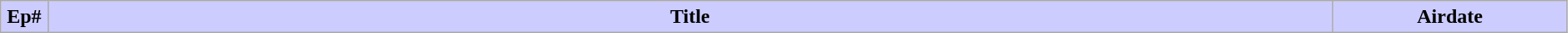<table class="wikitable" width=99%>
<tr>
<th style="background: #CCF" width="3%">Ep#</th>
<th style="background: #CCF">Title</th>
<th style="background: #CCF" width="15%">Airdate<br>













</th>
</tr>
</table>
